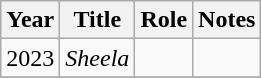<table class="wikitable sortable">
<tr>
<th>Year</th>
<th>Title</th>
<th>Role</th>
<th class="unsortable">Notes</th>
</tr>
<tr>
<td>2023</td>
<td><em>Sheela</em></td>
<td></td>
<td></td>
</tr>
<tr>
</tr>
</table>
